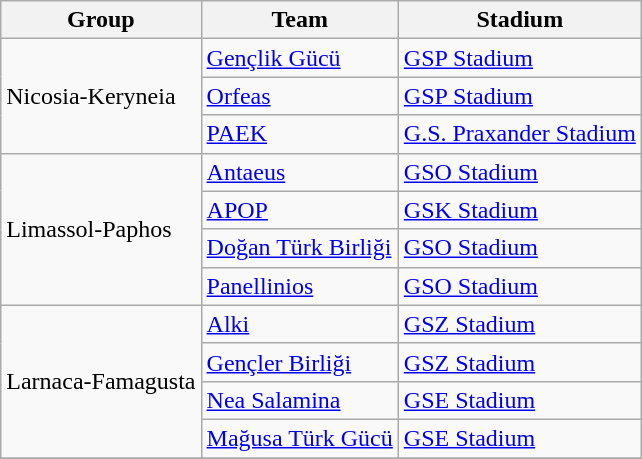<table class="wikitable">
<tr>
<th>Group</th>
<th>Team</th>
<th>Stadium</th>
</tr>
<tr>
<td rowspan=3>Nicosia-Keryneia</td>
<td><a href='#'>Gençlik Gücü</a></td>
<td><a href='#'>GSP Stadium</a></td>
</tr>
<tr>
<td><a href='#'>Orfeas</a></td>
<td><a href='#'>GSP Stadium</a></td>
</tr>
<tr>
<td><a href='#'>PAEK</a></td>
<td><a href='#'>G.S. Praxander Stadium</a></td>
</tr>
<tr>
<td rowspan=4>Limassol-Paphos</td>
<td><a href='#'>Antaeus</a></td>
<td><a href='#'>GSO Stadium</a></td>
</tr>
<tr>
<td><a href='#'>APOP</a></td>
<td><a href='#'>GSK Stadium</a></td>
</tr>
<tr>
<td><a href='#'>Doğan Türk Birliği</a></td>
<td><a href='#'>GSO Stadium</a></td>
</tr>
<tr>
<td><a href='#'>Panellinios</a></td>
<td><a href='#'>GSO Stadium</a></td>
</tr>
<tr>
<td rowspan=4>Larnaca-Famagusta</td>
<td><a href='#'>Alki</a></td>
<td><a href='#'>GSZ Stadium</a></td>
</tr>
<tr>
<td><a href='#'>Gençler Birliği</a></td>
<td><a href='#'>GSZ Stadium</a></td>
</tr>
<tr>
<td><a href='#'>Nea Salamina</a></td>
<td><a href='#'>GSE Stadium</a></td>
</tr>
<tr>
<td><a href='#'>Mağusa Türk Gücü</a></td>
<td><a href='#'>GSE Stadium</a></td>
</tr>
<tr>
</tr>
</table>
